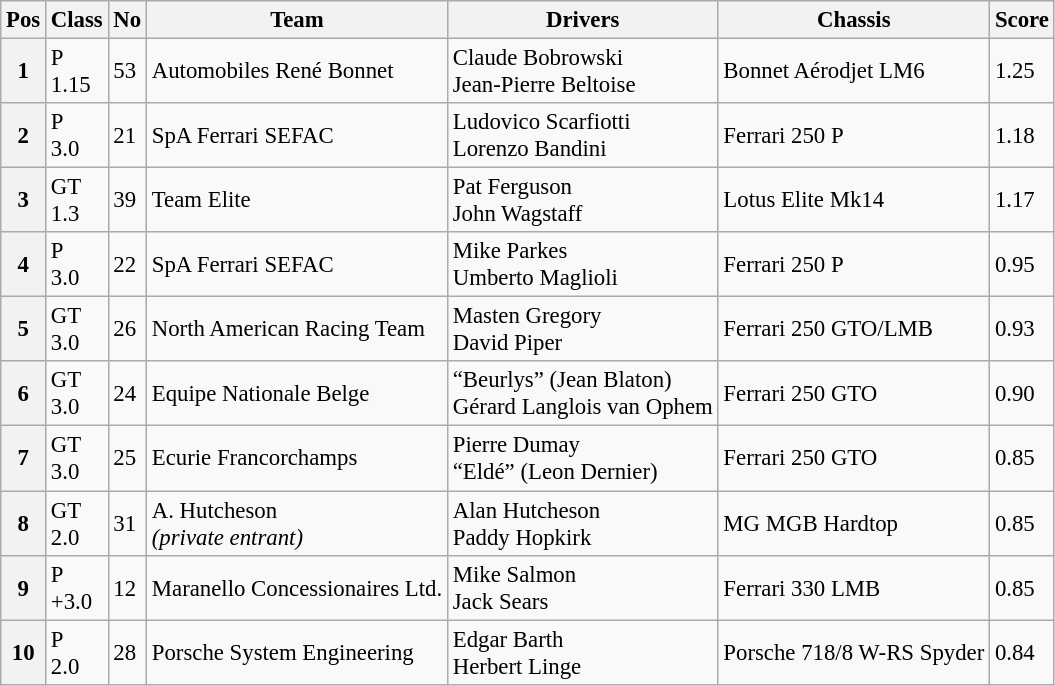<table class="wikitable" style="font-size: 95%;">
<tr>
<th>Pos</th>
<th>Class</th>
<th>No</th>
<th>Team</th>
<th>Drivers</th>
<th>Chassis</th>
<th>Score</th>
</tr>
<tr>
<th>1</th>
<td>P<br>1.15</td>
<td>53</td>
<td> Automobiles René Bonnet</td>
<td> Claude Bobrowski<br> Jean-Pierre Beltoise</td>
<td>Bonnet Aérodjet LM6</td>
<td>1.25</td>
</tr>
<tr>
<th>2</th>
<td>P<br>3.0</td>
<td>21</td>
<td> SpA Ferrari SEFAC</td>
<td> Ludovico Scarfiotti<br> Lorenzo Bandini</td>
<td>Ferrari 250 P</td>
<td>1.18</td>
</tr>
<tr>
<th>3</th>
<td>GT<br>1.3</td>
<td>39</td>
<td> Team Elite</td>
<td> Pat Ferguson<br> John Wagstaff</td>
<td>Lotus Elite Mk14</td>
<td>1.17</td>
</tr>
<tr>
<th>4</th>
<td>P<br>3.0</td>
<td>22</td>
<td> SpA Ferrari SEFAC</td>
<td> Mike Parkes<br> Umberto Maglioli</td>
<td>Ferrari 250 P</td>
<td>0.95</td>
</tr>
<tr>
<th>5</th>
<td>GT<br>3.0</td>
<td>26</td>
<td> North American Racing Team</td>
<td> Masten Gregory<br> David Piper</td>
<td>Ferrari 250 GTO/LMB</td>
<td>0.93</td>
</tr>
<tr>
<th>6</th>
<td>GT<br>3.0</td>
<td>24</td>
<td> Equipe Nationale Belge</td>
<td> “Beurlys” (Jean Blaton)<br> Gérard Langlois van Ophem</td>
<td>Ferrari 250 GTO</td>
<td>0.90</td>
</tr>
<tr>
<th>7</th>
<td>GT<br>3.0</td>
<td>25</td>
<td> Ecurie Francorchamps</td>
<td> Pierre Dumay<br> “Eldé” (Leon Dernier)</td>
<td>Ferrari 250 GTO</td>
<td>0.85</td>
</tr>
<tr>
<th>8</th>
<td>GT<br>2.0</td>
<td>31</td>
<td> A. Hutcheson<br><em>(private entrant)</em></td>
<td> Alan Hutcheson<br> Paddy Hopkirk</td>
<td>MG MGB Hardtop</td>
<td>0.85</td>
</tr>
<tr>
<th>9</th>
<td>P<br>+3.0</td>
<td>12</td>
<td> Maranello Concessionaires Ltd.</td>
<td> Mike Salmon<br> Jack Sears</td>
<td>Ferrari 330 LMB</td>
<td>0.85</td>
</tr>
<tr>
<th>10</th>
<td>P<br>2.0</td>
<td>28</td>
<td> Porsche System Engineering</td>
<td> Edgar Barth<br> Herbert Linge</td>
<td>Porsche 718/8 W-RS Spyder</td>
<td>0.84</td>
</tr>
</table>
